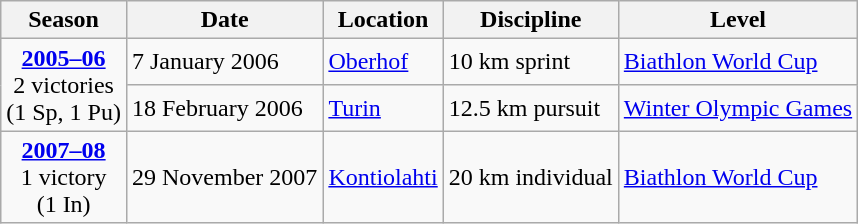<table class="wikitable">
<tr>
<th>Season</th>
<th>Date</th>
<th>Location</th>
<th>Discipline</th>
<th>Level</th>
</tr>
<tr>
<td rowspan="2" style="text-align:center;"><strong><a href='#'>2005–06</a></strong> <br> 2 victories <br> (1 Sp, 1 Pu)</td>
<td>7 January 2006</td>
<td> <a href='#'>Oberhof</a></td>
<td>10 km sprint</td>
<td><a href='#'>Biathlon World Cup</a></td>
</tr>
<tr>
<td>18 February 2006</td>
<td> <a href='#'>Turin</a></td>
<td>12.5 km pursuit</td>
<td><a href='#'>Winter Olympic Games</a></td>
</tr>
<tr>
<td rowspan="1" style="text-align:center;"><strong><a href='#'>2007–08</a></strong> <br> 1 victory <br> (1 In)</td>
<td>29 November 2007</td>
<td> <a href='#'>Kontiolahti</a></td>
<td>20 km individual</td>
<td><a href='#'>Biathlon World Cup</a></td>
</tr>
</table>
